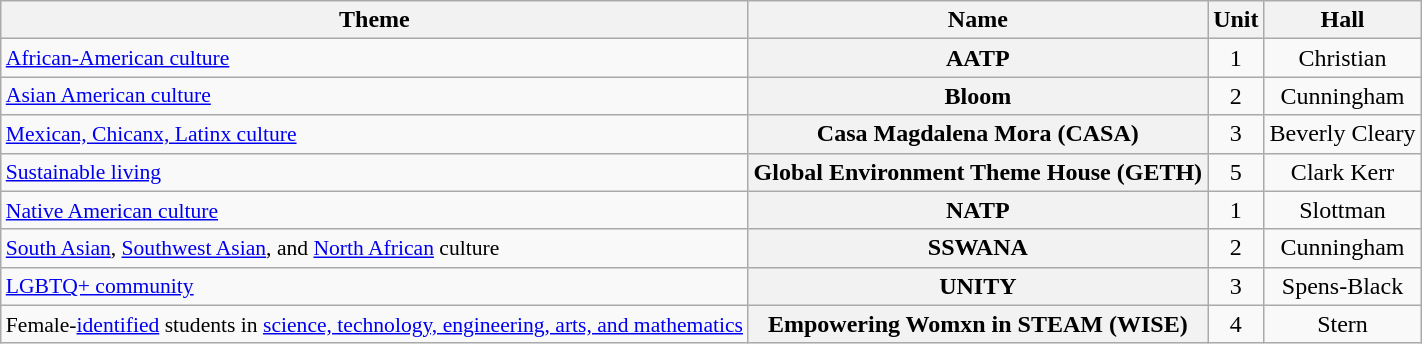<table class="wikitable sortable" style="font-size:100%;text-align:center;">
<tr>
<th>Theme</th>
<th>Name</th>
<th>Unit</th>
<th>Hall</th>
</tr>
<tr>
<td style="font-size:90%;text-align:left;"><a href='#'>African-American culture</a></td>
<th>AATP</th>
<td>1</td>
<td>Christian</td>
</tr>
<tr>
<td style="font-size:90%;text-align:left;"><a href='#'>Asian American culture</a></td>
<th>Bloom</th>
<td>2</td>
<td>Cunningham</td>
</tr>
<tr>
<td style="font-size:90%;text-align:left;"><a href='#'>Mexican, Chicanx, Latinx culture</a></td>
<th>Casa Magdalena Mora (CASA)</th>
<td>3</td>
<td>Beverly Cleary</td>
</tr>
<tr>
<td style="font-size:90%;text-align:left;"><a href='#'>Sustainable living</a></td>
<th>Global Environment Theme House (GETH)</th>
<td>5</td>
<td>Clark Kerr</td>
</tr>
<tr>
<td style="font-size:90%;text-align:left;"><a href='#'>Native American culture</a></td>
<th>NATP</th>
<td>1</td>
<td>Slottman</td>
</tr>
<tr>
<td style="font-size:90%;text-align:left;"><a href='#'>South Asian</a>, <a href='#'>Southwest Asian</a>, and <a href='#'>North African</a> culture</td>
<th>SSWANA</th>
<td>2</td>
<td>Cunningham</td>
</tr>
<tr>
<td style="font-size:90%;text-align:left;"><a href='#'>LGBTQ+ community</a></td>
<th>UNITY</th>
<td>3</td>
<td>Spens-Black</td>
</tr>
<tr>
<td style="font-size:90%;text-align:left;">Female-<a href='#'>identified</a> students in <a href='#'>science, technology, engineering, arts, and mathematics</a></td>
<th>Empowering Womxn in STEAM (WISE)</th>
<td>4</td>
<td>Stern</td>
</tr>
</table>
